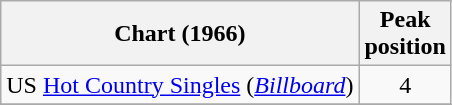<table class="wikitable sortable">
<tr>
<th align="left">Chart (1966)</th>
<th align="center">Peak<br>position</th>
</tr>
<tr>
<td align="left">US <a href='#'>Hot Country Singles</a> (<em><a href='#'>Billboard</a></em>)</td>
<td align="center">4</td>
</tr>
<tr>
</tr>
</table>
